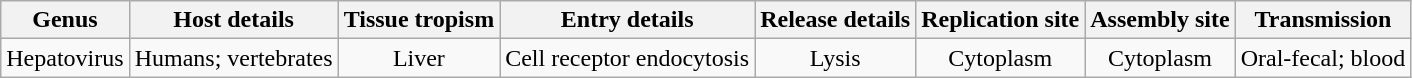<table class="wikitable sortable" style="text-align:center">
<tr>
<th>Genus</th>
<th>Host details</th>
<th>Tissue tropism</th>
<th>Entry details</th>
<th>Release details</th>
<th>Replication site</th>
<th>Assembly site</th>
<th>Transmission</th>
</tr>
<tr>
<td>Hepatovirus</td>
<td>Humans; vertebrates</td>
<td>Liver</td>
<td>Cell receptor endocytosis</td>
<td>Lysis</td>
<td>Cytoplasm</td>
<td>Cytoplasm</td>
<td>Oral-fecal; blood</td>
</tr>
</table>
